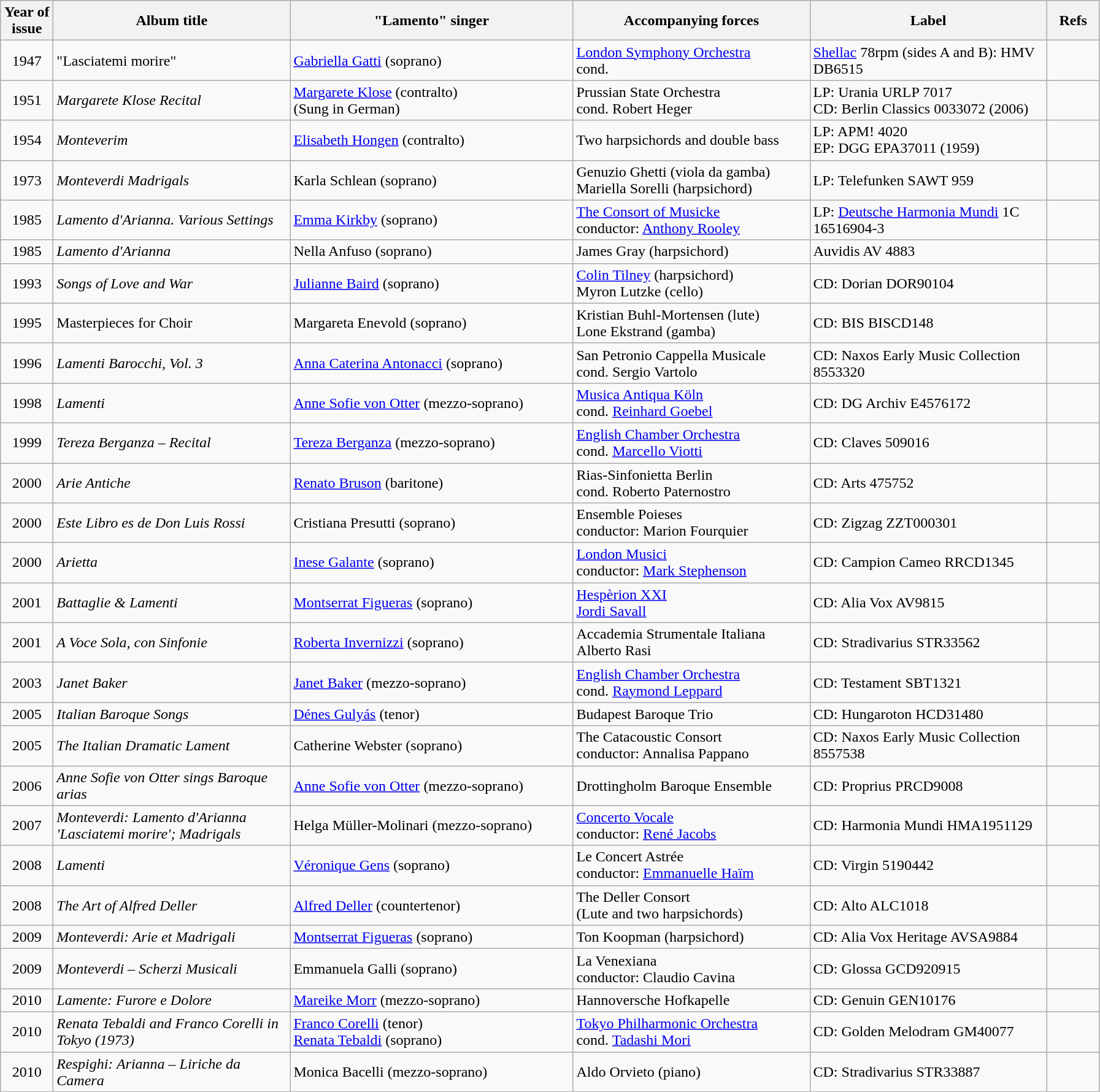<table class="wikitable">
<tr>
<th width= "50">Year of issue</th>
<th width= "250">Album title</th>
<th width ="300">"Lamento" singer</th>
<th width= "250">Accompanying forces</th>
<th width= "250">Label</th>
<th width= "50">Refs</th>
</tr>
<tr>
<td align= "center">1947</td>
<td>"Lasciatemi morire"</td>
<td><a href='#'>Gabriella Gatti</a> (soprano)</td>
<td><a href='#'>London Symphony Orchestra</a><br>cond. </td>
<td><a href='#'>Shellac</a> 78rpm (sides A and B): HMV DB6515</td>
<td></td>
</tr>
<tr>
<td align= "center">1951</td>
<td><em>Margarete Klose Recital</em></td>
<td><a href='#'>Margarete Klose</a> (contralto)<br>(Sung in German)</td>
<td>Prussian State Orchestra<br>cond. Robert Heger</td>
<td>LP: Urania URLP 7017<br>CD: Berlin Classics 0033072 (2006)</td>
<td></td>
</tr>
<tr>
<td align= "center">1954</td>
<td><em>Monteverim</em></td>
<td><a href='#'>Elisabeth Hongen</a> (contralto)</td>
<td>Two harpsichords and double bass</td>
<td>LP: APM! 4020<br>EP: DGG EPA37011 (1959)</td>
<td></td>
</tr>
<tr>
<td align= "center">1973</td>
<td><em>Monteverdi Madrigals</em></td>
<td>Karla Schlean (soprano)</td>
<td>Genuzio Ghetti (viola da gamba)<br>Mariella Sorelli (harpsichord)</td>
<td>LP: Telefunken SAWT 959</td>
<td></td>
</tr>
<tr>
<td align= "center">1985</td>
<td><em>Lamento d'Arianna. Various Settings</em></td>
<td><a href='#'>Emma Kirkby</a> (soprano)</td>
<td><a href='#'>The Consort of Musicke</a><br>conductor: <a href='#'>Anthony Rooley</a></td>
<td>LP: <a href='#'>Deutsche Harmonia Mundi</a> 1C 16516904-3</td>
<td></td>
</tr>
<tr>
<td align= "center">1985</td>
<td><em>Lamento d'Arianna</em></td>
<td>Nella Anfuso (soprano)</td>
<td>James Gray (harpsichord)</td>
<td>Auvidis AV 4883</td>
<td></td>
</tr>
<tr>
<td align= "center">1993</td>
<td><em>Songs of Love and War</em></td>
<td><a href='#'>Julianne Baird</a> (soprano)</td>
<td><a href='#'>Colin Tilney</a> (harpsichord)<br>Myron Lutzke (cello)</td>
<td>CD: Dorian DOR90104</td>
<td></td>
</tr>
<tr>
<td align= "center">1995</td>
<td>Masterpieces for Choir</td>
<td>Margareta Enevold (soprano)</td>
<td>Kristian Buhl-Mortensen (lute)<br>Lone Ekstrand (gamba)</td>
<td>CD: BIS BISCD148</td>
<td></td>
</tr>
<tr>
<td align= "center">1996</td>
<td><em>Lamenti Barocchi, Vol. 3</em></td>
<td><a href='#'>Anna Caterina Antonacci</a> (soprano)</td>
<td>San Petronio Cappella Musicale<br>cond. Sergio Vartolo</td>
<td>CD: Naxos Early Music Collection 8553320</td>
<td></td>
</tr>
<tr>
<td align= "center">1998</td>
<td><em>Lamenti</em></td>
<td><a href='#'>Anne Sofie von Otter</a> (mezzo-soprano)</td>
<td><a href='#'>Musica Antiqua Köln</a><br>cond. <a href='#'>Reinhard Goebel</a></td>
<td>CD: DG Archiv E4576172</td>
<td></td>
</tr>
<tr>
<td align= "center">1999</td>
<td><em>Tereza Berganza – Recital</em></td>
<td><a href='#'>Tereza Berganza</a> (mezzo-soprano)</td>
<td><a href='#'>English Chamber Orchestra</a><br>cond. <a href='#'>Marcello Viotti</a></td>
<td>CD: Claves 509016</td>
<td></td>
</tr>
<tr>
<td align= "center">2000</td>
<td><em>Arie Antiche</em></td>
<td><a href='#'>Renato Bruson</a> (baritone)</td>
<td>Rias-Sinfonietta Berlin<br>cond. Roberto Paternostro</td>
<td>CD: Arts 475752</td>
<td></td>
</tr>
<tr>
<td align= "center">2000</td>
<td><em>Este Libro es de Don Luis Rossi</em></td>
<td>Cristiana Presutti (soprano)</td>
<td>Ensemble Poieses<br>conductor: Marion Fourquier</td>
<td>CD: Zigzag ZZT000301</td>
<td></td>
</tr>
<tr>
<td align= "center">2000</td>
<td><em>Arietta</em></td>
<td><a href='#'>Inese Galante</a> (soprano)</td>
<td><a href='#'>London Musici</a><br>conductor: <a href='#'>Mark Stephenson</a></td>
<td>CD: Campion Cameo RRCD1345</td>
<td></td>
</tr>
<tr>
<td align= "center">2001</td>
<td><em>Battaglie & Lamenti</em></td>
<td><a href='#'>Montserrat Figueras</a> (soprano)</td>
<td><a href='#'>Hespèrion XXI</a><br><a href='#'>Jordi Savall</a></td>
<td>CD: Alia Vox AV9815</td>
<td></td>
</tr>
<tr>
<td align= "center">2001</td>
<td><em>A Voce Sola, con Sinfonie</em></td>
<td><a href='#'>Roberta Invernizzi</a> (soprano)</td>
<td>Accademia Strumentale Italiana<br>Alberto Rasi</td>
<td>CD: Stradivarius STR33562</td>
<td></td>
</tr>
<tr>
<td align= "center">2003</td>
<td><em>Janet Baker</em></td>
<td><a href='#'>Janet Baker</a> (mezzo-soprano)</td>
<td><a href='#'>English Chamber Orchestra</a><br>cond. <a href='#'>Raymond Leppard</a></td>
<td>CD: Testament SBT1321</td>
<td></td>
</tr>
<tr>
<td align= "center">2005</td>
<td><em>Italian Baroque Songs</em></td>
<td><a href='#'>Dénes Gulyás</a> (tenor)</td>
<td>Budapest Baroque Trio</td>
<td>CD: Hungaroton HCD31480</td>
<td></td>
</tr>
<tr>
<td align= "center">2005</td>
<td><em>The Italian Dramatic Lament</em></td>
<td>Catherine Webster (soprano)</td>
<td>The Catacoustic Consort<br>conductor: Annalisa Pappano</td>
<td>CD: Naxos Early Music Collection 8557538</td>
<td></td>
</tr>
<tr>
<td align= "center">2006</td>
<td><em>Anne Sofie von Otter sings Baroque arias</em></td>
<td><a href='#'>Anne Sofie von Otter</a> (mezzo-soprano)</td>
<td>Drottingholm Baroque Ensemble</td>
<td>CD: Proprius PRCD9008</td>
<td></td>
</tr>
<tr>
<td align= "center">2007</td>
<td><em>Monteverdi: Lamento d'Arianna 'Lasciatemi morire'; Madrigals</em></td>
<td>Helga Müller-Molinari (mezzo-soprano)</td>
<td><a href='#'>Concerto Vocale</a><br>conductor: <a href='#'>René Jacobs</a></td>
<td>CD: Harmonia Mundi HMA1951129</td>
<td></td>
</tr>
<tr>
<td align= "center">2008</td>
<td><em>Lamenti</em></td>
<td><a href='#'>Véronique Gens</a> (soprano)</td>
<td>Le Concert Astrée<br>conductor: <a href='#'>Emmanuelle Haïm</a></td>
<td>CD: Virgin 5190442</td>
<td></td>
</tr>
<tr>
<td align= "center">2008</td>
<td><em>The Art of Alfred Deller</em></td>
<td><a href='#'>Alfred Deller</a> (countertenor)</td>
<td>The Deller Consort<br>(Lute and two harpsichords)</td>
<td>CD: Alto ALC1018</td>
<td></td>
</tr>
<tr>
<td align= "center">2009</td>
<td><em>Monteverdi: Arie et Madrigali</em></td>
<td><a href='#'>Montserrat Figueras</a> (soprano)</td>
<td>Ton Koopman (harpsichord)</td>
<td>CD: Alia Vox Heritage AVSA9884</td>
<td></td>
</tr>
<tr>
<td align= "center">2009</td>
<td><em>Monteverdi – Scherzi Musicali</em></td>
<td>Emmanuela Galli (soprano)</td>
<td>La Venexiana<br>conductor: Claudio Cavina</td>
<td>CD: Glossa GCD920915</td>
<td></td>
</tr>
<tr>
<td align= "center">2010</td>
<td><em>Lamente: Furore e Dolore</em></td>
<td><a href='#'>Mareike Morr</a> (mezzo-soprano)</td>
<td>Hannoversche Hofkapelle</td>
<td>CD: Genuin GEN10176</td>
<td></td>
</tr>
<tr>
<td align= "center">2010</td>
<td><em>Renata Tebaldi and Franco Corelli in Tokyo (1973)</em></td>
<td><a href='#'>Franco Corelli</a> (tenor)<br><a href='#'>Renata Tebaldi</a> (soprano)</td>
<td><a href='#'>Tokyo Philharmonic Orchestra</a><br>cond. <a href='#'>Tadashi Mori</a></td>
<td>CD: Golden Melodram GM40077</td>
<td></td>
</tr>
<tr>
<td align= "center">2010</td>
<td><em>Respighi: Arianna – Liriche da Camera</em></td>
<td>Monica Bacelli (mezzo-soprano)</td>
<td>Aldo Orvieto (piano)</td>
<td>CD: Stradivarius STR33887</td>
<td></td>
</tr>
</table>
